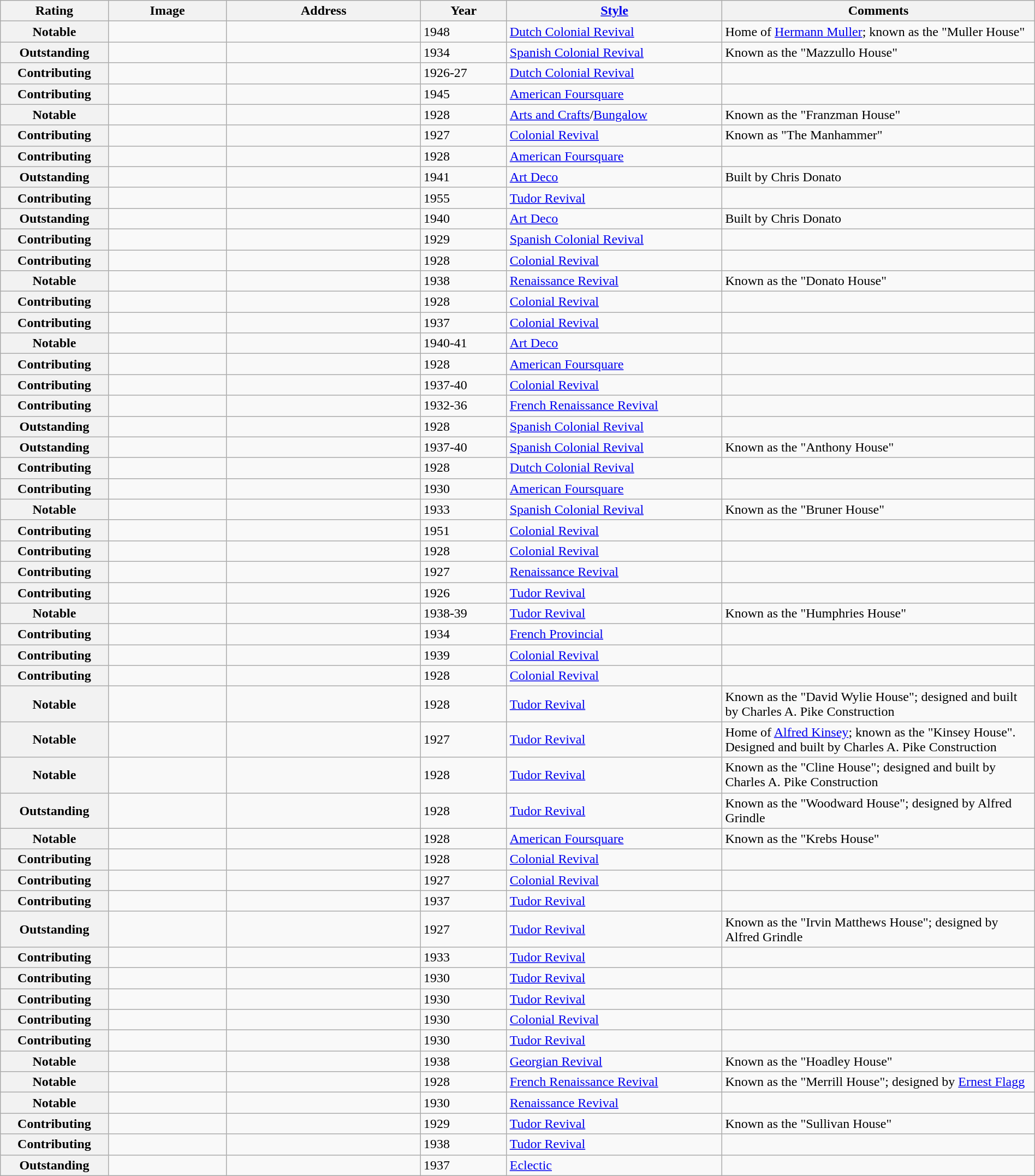<table class="wikitable sortable" style="width:100%">
<tr>
<th width = 10% ><strong>Rating</strong></th>
<th width = 11% ><strong>Image</strong></th>
<th width = 18% ><strong>Address</strong></th>
<th width = 8% ><strong>Year</strong></th>
<th width = 20% ><strong><a href='#'>Style</a></strong></th>
<th width = 29% ><strong>Comments</strong></th>
</tr>
<tr ->
<th>Notable</th>
<td></td>
<td><br><small></small></td>
<td>1948</td>
<td><a href='#'>Dutch Colonial Revival</a></td>
<td>Home of <a href='#'>Hermann Muller</a>; known as the "Muller House"</td>
</tr>
<tr ->
<th>Outstanding</th>
<td></td>
<td><br><small></small></td>
<td>1934</td>
<td><a href='#'>Spanish Colonial Revival</a></td>
<td>Known as the "Mazzullo House"</td>
</tr>
<tr ->
<th>Contributing</th>
<td></td>
<td><br><small></small></td>
<td>1926-27</td>
<td><a href='#'>Dutch Colonial Revival</a></td>
<td></td>
</tr>
<tr ->
<th>Contributing</th>
<td></td>
<td><br><small></small></td>
<td>1945</td>
<td><a href='#'>American Foursquare</a></td>
<td></td>
</tr>
<tr ->
<th>Notable</th>
<td></td>
<td><br><small></small></td>
<td>1928</td>
<td><a href='#'>Arts and Crafts</a>/<a href='#'>Bungalow</a></td>
<td>Known as the "Franzman House"</td>
</tr>
<tr ->
<th>Contributing</th>
<td></td>
<td><br><small></small></td>
<td>1927</td>
<td><a href='#'>Colonial Revival</a></td>
<td>Known as "The Manhammer"</td>
</tr>
<tr ->
<th>Contributing</th>
<td></td>
<td><br><small></small></td>
<td>1928</td>
<td><a href='#'>American Foursquare</a></td>
<td></td>
</tr>
<tr ->
<th>Outstanding</th>
<td></td>
<td><br><small></small></td>
<td>1941</td>
<td><a href='#'>Art Deco</a></td>
<td>Built by Chris Donato</td>
</tr>
<tr ->
<th>Contributing</th>
<td></td>
<td><br><small></small></td>
<td>1955</td>
<td><a href='#'>Tudor Revival</a></td>
<td></td>
</tr>
<tr ->
<th>Outstanding</th>
<td></td>
<td><br><small></small></td>
<td>1940</td>
<td><a href='#'>Art Deco</a></td>
<td>Built by Chris Donato</td>
</tr>
<tr ->
<th>Contributing</th>
<td></td>
<td><br><small></small></td>
<td>1929</td>
<td><a href='#'>Spanish Colonial Revival</a></td>
<td></td>
</tr>
<tr ->
<th>Contributing</th>
<td></td>
<td><br><small></small></td>
<td>1928</td>
<td><a href='#'>Colonial Revival</a></td>
<td></td>
</tr>
<tr ->
<th>Notable</th>
<td></td>
<td><br><small></small></td>
<td>1938</td>
<td><a href='#'>Renaissance Revival</a></td>
<td>Known as the "Donato House"</td>
</tr>
<tr ->
<th>Contributing</th>
<td></td>
<td><br><small></small></td>
<td>1928</td>
<td><a href='#'>Colonial Revival</a></td>
<td></td>
</tr>
<tr ->
<th>Contributing</th>
<td></td>
<td><br><small></small></td>
<td>1937</td>
<td><a href='#'>Colonial Revival</a></td>
<td></td>
</tr>
<tr ->
<th>Notable</th>
<td></td>
<td><br><small></small></td>
<td>1940-41</td>
<td><a href='#'>Art Deco</a></td>
<td></td>
</tr>
<tr ->
<th>Contributing</th>
<td></td>
<td><br><small></small></td>
<td>1928</td>
<td><a href='#'>American Foursquare</a></td>
<td></td>
</tr>
<tr ->
<th>Contributing</th>
<td></td>
<td><br><small></small></td>
<td>1937-40</td>
<td><a href='#'>Colonial Revival</a></td>
<td></td>
</tr>
<tr ->
<th>Contributing</th>
<td></td>
<td><br><small></small></td>
<td>1932-36</td>
<td><a href='#'>French Renaissance Revival</a></td>
<td></td>
</tr>
<tr ->
<th>Outstanding</th>
<td></td>
<td><br><small></small></td>
<td>1928</td>
<td><a href='#'>Spanish Colonial Revival</a></td>
<td></td>
</tr>
<tr ->
<th>Outstanding</th>
<td></td>
<td><br><small></small></td>
<td>1937-40</td>
<td><a href='#'>Spanish Colonial Revival</a></td>
<td>Known as the "Anthony House"</td>
</tr>
<tr ->
<th>Contributing</th>
<td></td>
<td><br><small></small></td>
<td>1928</td>
<td><a href='#'>Dutch Colonial Revival</a></td>
<td></td>
</tr>
<tr ->
<th>Contributing</th>
<td></td>
<td><br><small></small></td>
<td>1930</td>
<td><a href='#'>American Foursquare</a></td>
<td></td>
</tr>
<tr ->
<th>Notable</th>
<td></td>
<td><br><small></small></td>
<td>1933</td>
<td><a href='#'>Spanish Colonial Revival</a></td>
<td>Known as the "Bruner House"</td>
</tr>
<tr ->
<th>Contributing</th>
<td></td>
<td><br><small></small></td>
<td>1951</td>
<td><a href='#'>Colonial Revival</a></td>
<td></td>
</tr>
<tr ->
<th>Contributing</th>
<td></td>
<td><br><small></small></td>
<td>1928</td>
<td><a href='#'>Colonial Revival</a></td>
<td></td>
</tr>
<tr ->
<th>Contributing</th>
<td></td>
<td><br><small></small></td>
<td>1927</td>
<td><a href='#'>Renaissance Revival</a></td>
<td></td>
</tr>
<tr ->
<th>Contributing</th>
<td></td>
<td><br><small></small></td>
<td>1926</td>
<td><a href='#'>Tudor Revival</a></td>
<td></td>
</tr>
<tr ->
<th>Notable</th>
<td></td>
<td><br><small></small></td>
<td>1938-39</td>
<td><a href='#'>Tudor Revival</a></td>
<td>Known as the "Humphries House"</td>
</tr>
<tr ->
<th>Contributing</th>
<td></td>
<td><br><small></small></td>
<td>1934</td>
<td><a href='#'>French Provincial</a></td>
<td></td>
</tr>
<tr ->
<th>Contributing</th>
<td></td>
<td><br><small></small></td>
<td>1939</td>
<td><a href='#'>Colonial Revival</a></td>
<td></td>
</tr>
<tr ->
<th>Contributing</th>
<td></td>
<td><br><small></small></td>
<td>1928</td>
<td><a href='#'>Colonial Revival</a></td>
<td></td>
</tr>
<tr ->
<th>Notable</th>
<td></td>
<td><br><small></small></td>
<td>1928</td>
<td><a href='#'>Tudor Revival</a></td>
<td>Known as the "David Wylie House"; designed and built by Charles A. Pike Construction</td>
</tr>
<tr ->
<th>Notable</th>
<td></td>
<td><br><small></small></td>
<td>1927</td>
<td><a href='#'>Tudor Revival</a></td>
<td>Home of <a href='#'>Alfred Kinsey</a>; known as the "Kinsey House".  Designed and built by Charles A. Pike Construction</td>
</tr>
<tr ->
<th>Notable</th>
<td></td>
<td><br><small></small></td>
<td>1928</td>
<td><a href='#'>Tudor Revival</a></td>
<td>Known as the "Cline House"; designed and built by Charles A. Pike Construction</td>
</tr>
<tr ->
<th>Outstanding</th>
<td></td>
<td><br><small></small></td>
<td>1928</td>
<td><a href='#'>Tudor Revival</a></td>
<td>Known as the "Woodward House"; designed by Alfred Grindle</td>
</tr>
<tr ->
<th>Notable</th>
<td></td>
<td><br><small></small></td>
<td>1928</td>
<td><a href='#'>American Foursquare</a></td>
<td>Known as the "Krebs House"</td>
</tr>
<tr ->
<th>Contributing</th>
<td></td>
<td><br><small></small></td>
<td>1928</td>
<td><a href='#'>Colonial Revival</a></td>
<td></td>
</tr>
<tr ->
<th>Contributing</th>
<td></td>
<td><br><small></small></td>
<td>1927</td>
<td><a href='#'>Colonial Revival</a></td>
<td></td>
</tr>
<tr ->
<th>Contributing</th>
<td></td>
<td><br><small></small></td>
<td>1937</td>
<td><a href='#'>Tudor Revival</a></td>
<td></td>
</tr>
<tr ->
<th>Outstanding</th>
<td></td>
<td><br><small></small></td>
<td>1927</td>
<td><a href='#'>Tudor Revival</a></td>
<td>Known as the "Irvin Matthews House"; designed by Alfred Grindle</td>
</tr>
<tr ->
<th>Contributing</th>
<td></td>
<td><br><small></small></td>
<td>1933</td>
<td><a href='#'>Tudor Revival</a></td>
<td></td>
</tr>
<tr ->
<th>Contributing</th>
<td></td>
<td><br><small></small></td>
<td>1930</td>
<td><a href='#'>Tudor Revival</a></td>
<td></td>
</tr>
<tr ->
<th>Contributing</th>
<td></td>
<td><br><small></small></td>
<td>1930</td>
<td><a href='#'>Tudor Revival</a></td>
<td></td>
</tr>
<tr ->
<th>Contributing</th>
<td></td>
<td><br><small></small></td>
<td>1930</td>
<td><a href='#'>Colonial Revival</a></td>
<td></td>
</tr>
<tr ->
<th>Contributing</th>
<td></td>
<td><br><small></small></td>
<td>1930</td>
<td><a href='#'>Tudor Revival</a></td>
<td></td>
</tr>
<tr ->
<th>Notable</th>
<td></td>
<td><br><small></small></td>
<td>1938</td>
<td><a href='#'>Georgian Revival</a></td>
<td>Known as the "Hoadley House"</td>
</tr>
<tr ->
<th>Notable</th>
<td></td>
<td><br><small></small></td>
<td>1928</td>
<td><a href='#'>French Renaissance Revival</a></td>
<td>Known as the "Merrill House"; designed by <a href='#'>Ernest Flagg</a></td>
</tr>
<tr ->
<th>Notable</th>
<td></td>
<td><br><small></small></td>
<td>1930</td>
<td><a href='#'>Renaissance Revival</a></td>
<td></td>
</tr>
<tr ->
<th>Contributing</th>
<td></td>
<td><br><small></small></td>
<td>1929</td>
<td><a href='#'>Tudor Revival</a></td>
<td>Known as the "Sullivan House"</td>
</tr>
<tr ->
<th>Contributing</th>
<td></td>
<td><br><small></small></td>
<td>1938</td>
<td><a href='#'>Tudor Revival</a></td>
<td></td>
</tr>
<tr ->
<th>Outstanding</th>
<td></td>
<td><br><small></small></td>
<td>1937</td>
<td><a href='#'>Eclectic</a></td>
<td></td>
</tr>
</table>
